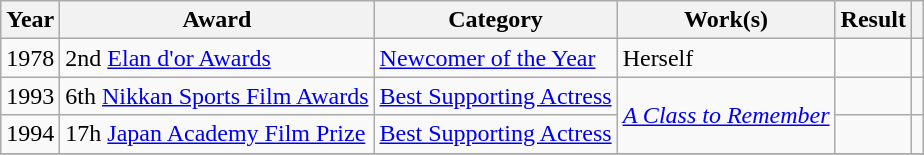<table class="wikitable ">
<tr>
<th>Year</th>
<th>Award</th>
<th>Category</th>
<th>Work(s)</th>
<th>Result</th>
<th></th>
</tr>
<tr>
<td>1978</td>
<td>2nd <a href='#'>Elan d'or Awards</a></td>
<td><a href='#'>Newcomer of the Year</a></td>
<td>Herself</td>
<td></td>
<td></td>
</tr>
<tr>
<td>1993</td>
<td>6th <a href='#'>Nikkan Sports Film Awards</a></td>
<td><a href='#'>Best Supporting Actress</a></td>
<td rowspan=2><em><a href='#'>A Class to Remember</a></em></td>
<td></td>
<td></td>
</tr>
<tr>
<td>1994</td>
<td>17h <a href='#'>Japan Academy Film Prize</a></td>
<td><a href='#'>Best Supporting Actress</a></td>
<td></td>
<td></td>
</tr>
<tr>
</tr>
</table>
